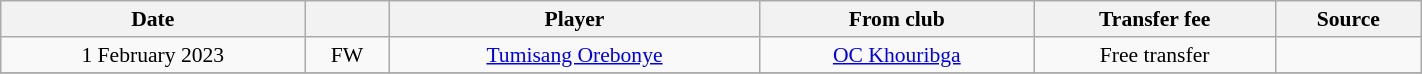<table class="wikitable sortable" style="width:75%; text-align:center; font-size:90%; text-align:centre;">
<tr>
<th>Date</th>
<th></th>
<th>Player</th>
<th>From club</th>
<th>Transfer fee</th>
<th>Source</th>
</tr>
<tr>
<td>1 February 2023</td>
<td>FW</td>
<td> <a href='#'>Tumisang Orebonye</a></td>
<td> <a href='#'>OC Khouribga</a></td>
<td>Free transfer</td>
<td></td>
</tr>
<tr>
</tr>
</table>
